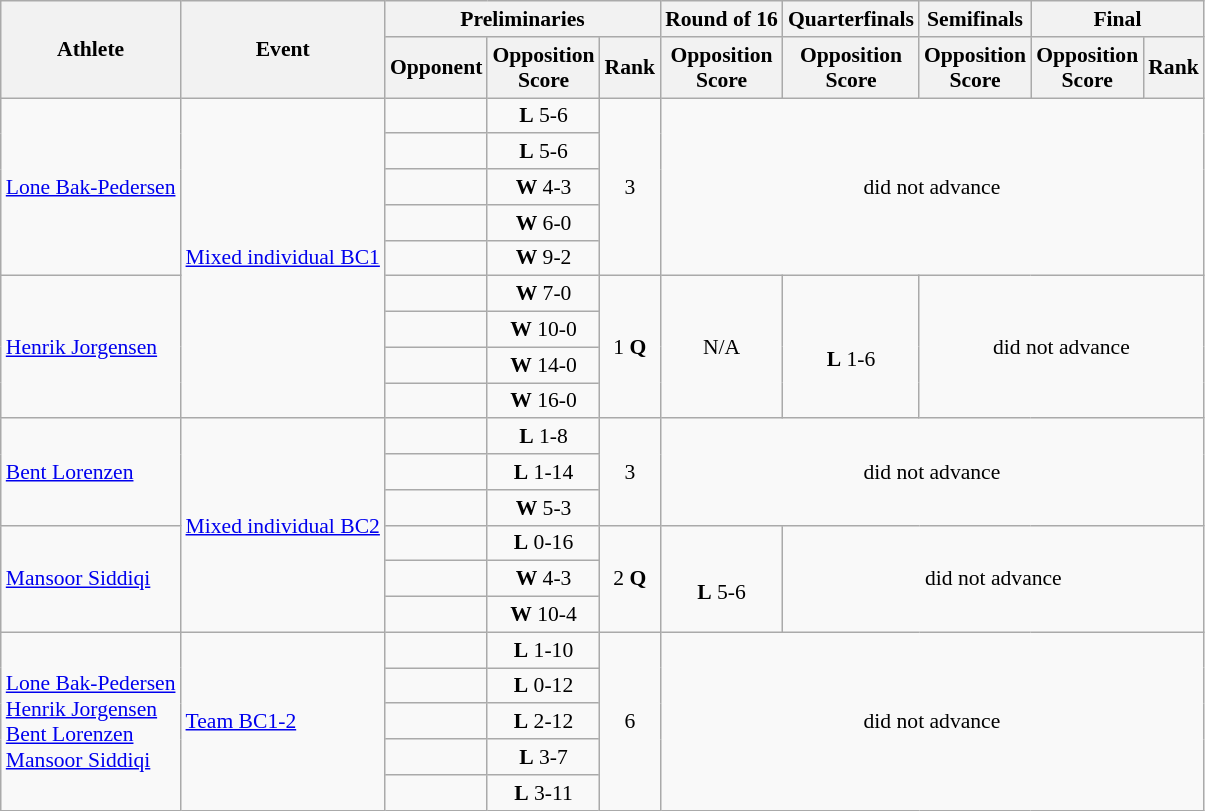<table class=wikitable style="font-size:90%">
<tr>
<th rowspan="2">Athlete</th>
<th rowspan="2">Event</th>
<th colspan="3">Preliminaries</th>
<th>Round of 16</th>
<th>Quarterfinals</th>
<th>Semifinals</th>
<th colspan="2">Final</th>
</tr>
<tr>
<th>Opponent</th>
<th>Opposition<br>Score</th>
<th>Rank</th>
<th>Opposition<br>Score</th>
<th>Opposition<br>Score</th>
<th>Opposition<br>Score</th>
<th>Opposition<br>Score</th>
<th>Rank</th>
</tr>
<tr>
<td rowspan="5"><a href='#'>Lone Bak-Pedersen</a></td>
<td rowspan="9"><a href='#'>Mixed individual BC1</a></td>
<td align="left"></td>
<td align="center"><strong>L</strong> 5-6</td>
<td align="center" rowspan="5">3</td>
<td align="center" rowspan="5" colspan="5">did not advance</td>
</tr>
<tr>
<td align="left"></td>
<td align="center"><strong>L</strong> 5-6</td>
</tr>
<tr>
<td align="left"></td>
<td align="center"><strong>W</strong> 4-3</td>
</tr>
<tr>
<td align="left"></td>
<td align="center"><strong>W</strong> 6-0</td>
</tr>
<tr>
<td align="left"></td>
<td align="center"><strong>W</strong> 9-2</td>
</tr>
<tr>
<td rowspan="4"><a href='#'>Henrik Jorgensen</a></td>
<td align="left"></td>
<td align="center"><strong>W</strong> 7-0</td>
<td align="center" rowspan="4">1 <strong>Q</strong></td>
<td align="center" rowspan="4">N/A</td>
<td align="center" rowspan="4"><br><strong>L</strong> 1-6</td>
<td align="center" rowspan="4" colspan="3">did not advance</td>
</tr>
<tr>
<td align="left"></td>
<td align="center"><strong>W</strong> 10-0</td>
</tr>
<tr>
<td align="left"></td>
<td align="center"><strong>W</strong> 14-0</td>
</tr>
<tr>
<td align="left"></td>
<td align="center"><strong>W</strong> 16-0</td>
</tr>
<tr>
<td rowspan="3"><a href='#'>Bent Lorenzen</a></td>
<td rowspan="6"><a href='#'>Mixed individual BC2</a></td>
<td align="left"></td>
<td align="center"><strong>L</strong> 1-8</td>
<td align="center" rowspan="3">3</td>
<td align="center" rowspan="3" colspan="5">did not advance</td>
</tr>
<tr>
<td align="left"></td>
<td align="center"><strong>L</strong> 1-14</td>
</tr>
<tr>
<td align="left"></td>
<td align="center"><strong>W</strong> 5-3</td>
</tr>
<tr>
<td rowspan="3"><a href='#'>Mansoor Siddiqi</a></td>
<td align="left"></td>
<td align="center"><strong>L</strong> 0-16</td>
<td align="center" rowspan="3">2 <strong>Q</strong></td>
<td align="center" rowspan="3"><br><strong>L</strong> 5-6</td>
<td align="center" rowspan="3" colspan="4">did not advance</td>
</tr>
<tr>
<td align="left"></td>
<td align="center"><strong>W</strong> 4-3</td>
</tr>
<tr>
<td align="left"></td>
<td align="center"><strong>W</strong> 10-4</td>
</tr>
<tr>
<td rowspan="5"><a href='#'>Lone Bak-Pedersen</a><br> <a href='#'>Henrik Jorgensen</a><br> <a href='#'>Bent Lorenzen</a><br> <a href='#'>Mansoor Siddiqi</a></td>
<td rowspan="5"><a href='#'>Team BC1-2</a></td>
<td align="left"></td>
<td align="center"><strong>L</strong> 1-10</td>
<td align="center" rowspan="5">6</td>
<td align="center" rowspan="5" colspan="5">did not advance</td>
</tr>
<tr>
<td align="left"></td>
<td align="center"><strong>L</strong> 0-12</td>
</tr>
<tr>
<td align="left"></td>
<td align="center"><strong>L</strong> 2-12</td>
</tr>
<tr>
<td align="left"></td>
<td align="center"><strong>L</strong> 3-7</td>
</tr>
<tr>
<td align="left"></td>
<td align="center"><strong>L</strong> 3-11</td>
</tr>
</table>
